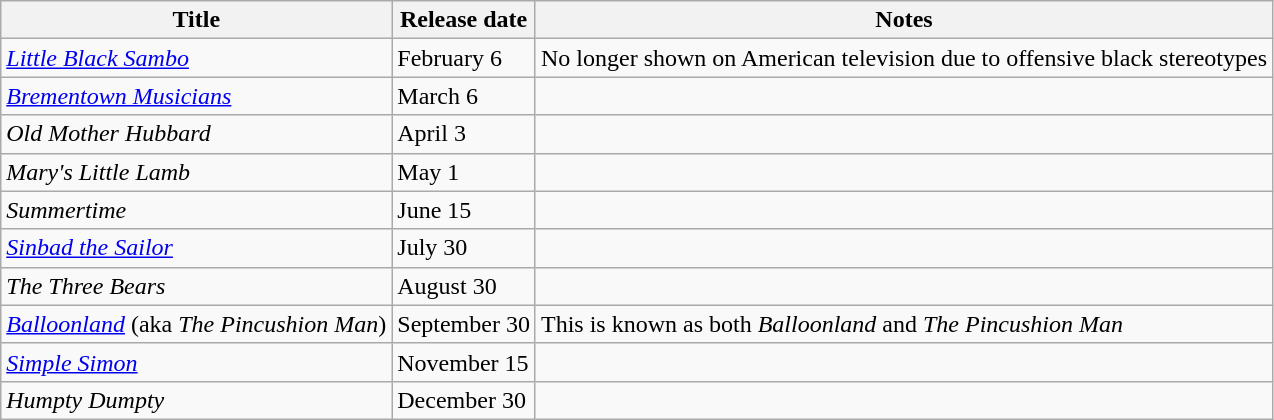<table class="wikitable">
<tr>
<th>Title</th>
<th>Release date</th>
<th>Notes</th>
</tr>
<tr>
<td><em><a href='#'>Little Black Sambo</a></em></td>
<td>February 6</td>
<td>No longer shown on American television due to offensive black stereotypes</td>
</tr>
<tr>
<td><em><a href='#'>Brementown Musicians</a></em></td>
<td>March 6</td>
<td></td>
</tr>
<tr>
<td><em>Old Mother Hubbard</em></td>
<td>April 3</td>
<td></td>
</tr>
<tr>
<td><em>Mary's Little Lamb</em></td>
<td>May 1</td>
<td></td>
</tr>
<tr>
<td><em>Summertime</em></td>
<td>June 15</td>
<td></td>
</tr>
<tr>
<td><em><a href='#'>Sinbad the Sailor</a></em></td>
<td>July 30</td>
<td></td>
</tr>
<tr>
<td><em>The Three Bears</em></td>
<td>August 30</td>
<td></td>
</tr>
<tr>
<td><em><a href='#'>Balloonland</a></em> (aka <em>The Pincushion Man</em>)</td>
<td>September 30</td>
<td>This is known as both <em>Balloonland</em> and <em>The Pincushion Man</em></td>
</tr>
<tr>
<td><em><a href='#'>Simple Simon</a></em></td>
<td>November 15</td>
<td></td>
</tr>
<tr>
<td><em>Humpty Dumpty</em></td>
<td>December 30</td>
<td></td>
</tr>
</table>
